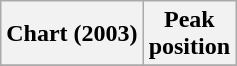<table class="wikitable sortable plainrowheaders" style="text-align:center">
<tr>
<th scope="col">Chart (2003)</th>
<th scope="col">Peak<br> position</th>
</tr>
<tr>
</tr>
</table>
